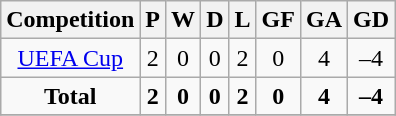<table class="wikitable sortable" style="text-align:center">
<tr>
<th>Competition</th>
<th>P</th>
<th>W</th>
<th>D</th>
<th>L</th>
<th>GF</th>
<th>GA</th>
<th>GD</th>
</tr>
<tr>
<td><a href='#'>UEFA Cup</a></td>
<td>2</td>
<td>0</td>
<td>0</td>
<td>2</td>
<td>0</td>
<td>4</td>
<td>–4</td>
</tr>
<tr>
<td><strong>Total</strong></td>
<td><strong>2</strong></td>
<td><strong>0</strong></td>
<td><strong>0</strong></td>
<td><strong>2</strong></td>
<td><strong>0</strong></td>
<td><strong>4</strong></td>
<td><strong>–4</strong></td>
</tr>
<tr>
</tr>
</table>
